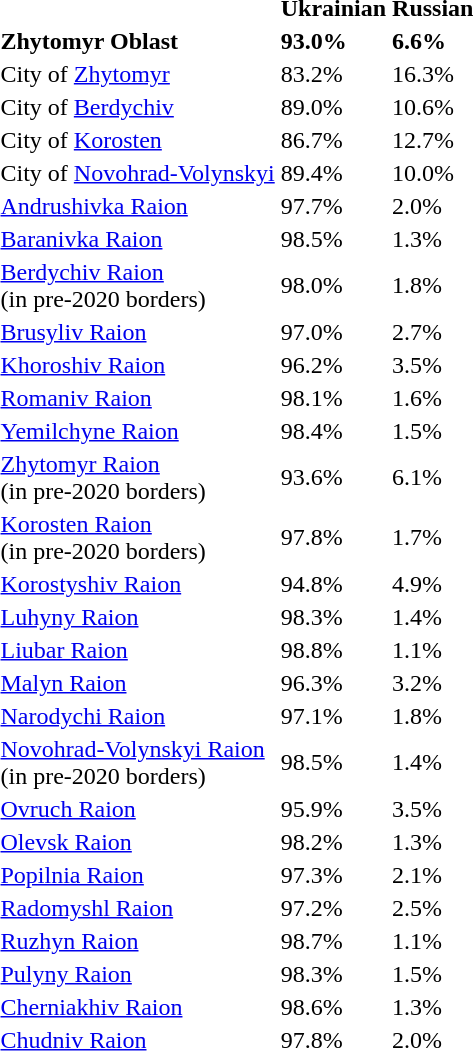<table class="standard sortable">
<tr>
<th></th>
<th>Ukrainian</th>
<th>Russian</th>
</tr>
<tr>
<td><strong>Zhytomyr Oblast</strong></td>
<td><strong>93.0%</strong></td>
<td><strong>6.6%</strong></td>
</tr>
<tr>
<td>City of <a href='#'>Zhytomyr</a></td>
<td>83.2%</td>
<td>16.3%</td>
</tr>
<tr>
<td>City of <a href='#'>Berdychiv</a></td>
<td>89.0%</td>
<td>10.6%</td>
</tr>
<tr>
<td>City of <a href='#'>Korosten</a></td>
<td>86.7%</td>
<td>12.7%</td>
</tr>
<tr>
<td>City of <a href='#'>Novohrad-Volynskyi</a></td>
<td>89.4%</td>
<td>10.0%</td>
</tr>
<tr>
<td><a href='#'>Andrushivka Raion</a></td>
<td>97.7%</td>
<td>2.0%</td>
</tr>
<tr>
<td><a href='#'>Baranivka Raion</a></td>
<td>98.5%</td>
<td>1.3%</td>
</tr>
<tr>
<td><a href='#'>Berdychiv Raion</a><br>(in pre-2020 borders)</td>
<td>98.0%</td>
<td>1.8%</td>
</tr>
<tr>
<td><a href='#'>Brusyliv Raion</a></td>
<td>97.0%</td>
<td>2.7%</td>
</tr>
<tr>
<td><a href='#'>Khoroshiv Raion</a></td>
<td>96.2%</td>
<td>3.5%</td>
</tr>
<tr>
<td><a href='#'>Romaniv Raion</a></td>
<td>98.1%</td>
<td>1.6%</td>
</tr>
<tr>
<td><a href='#'>Yemilchyne Raion</a></td>
<td>98.4%</td>
<td>1.5%</td>
</tr>
<tr>
<td><a href='#'>Zhytomyr Raion</a><br>(in pre-2020 borders)</td>
<td>93.6%</td>
<td>6.1%</td>
</tr>
<tr>
<td><a href='#'>Korosten Raion</a><br>(in pre-2020 borders)</td>
<td>97.8%</td>
<td>1.7%</td>
</tr>
<tr>
<td><a href='#'>Korostyshiv Raion</a></td>
<td>94.8%</td>
<td>4.9%</td>
</tr>
<tr>
<td><a href='#'>Luhyny Raion</a></td>
<td>98.3%</td>
<td>1.4%</td>
</tr>
<tr>
<td><a href='#'>Liubar Raion</a></td>
<td>98.8%</td>
<td>1.1%</td>
</tr>
<tr>
<td><a href='#'>Malyn Raion</a></td>
<td>96.3%</td>
<td>3.2%</td>
</tr>
<tr>
<td><a href='#'>Narodychi Raion</a></td>
<td>97.1%</td>
<td>1.8%</td>
</tr>
<tr>
<td><a href='#'>Novohrad-Volynskyi Raion</a><br>(in pre-2020 borders)</td>
<td>98.5%</td>
<td>1.4%</td>
</tr>
<tr>
<td><a href='#'>Ovruch Raion</a></td>
<td>95.9%</td>
<td>3.5%</td>
</tr>
<tr>
<td><a href='#'>Olevsk Raion</a></td>
<td>98.2%</td>
<td>1.3%</td>
</tr>
<tr>
<td><a href='#'>Popilnia Raion</a></td>
<td>97.3%</td>
<td>2.1%</td>
</tr>
<tr>
<td><a href='#'>Radomyshl Raion</a></td>
<td>97.2%</td>
<td>2.5%</td>
</tr>
<tr>
<td><a href='#'>Ruzhyn Raion</a></td>
<td>98.7%</td>
<td>1.1%</td>
</tr>
<tr>
<td><a href='#'>Pulyny Raion</a></td>
<td>98.3%</td>
<td>1.5%</td>
</tr>
<tr>
<td><a href='#'>Cherniakhiv Raion</a></td>
<td>98.6%</td>
<td>1.3%</td>
</tr>
<tr>
<td><a href='#'>Chudniv Raion</a></td>
<td>97.8%</td>
<td>2.0%</td>
</tr>
</table>
